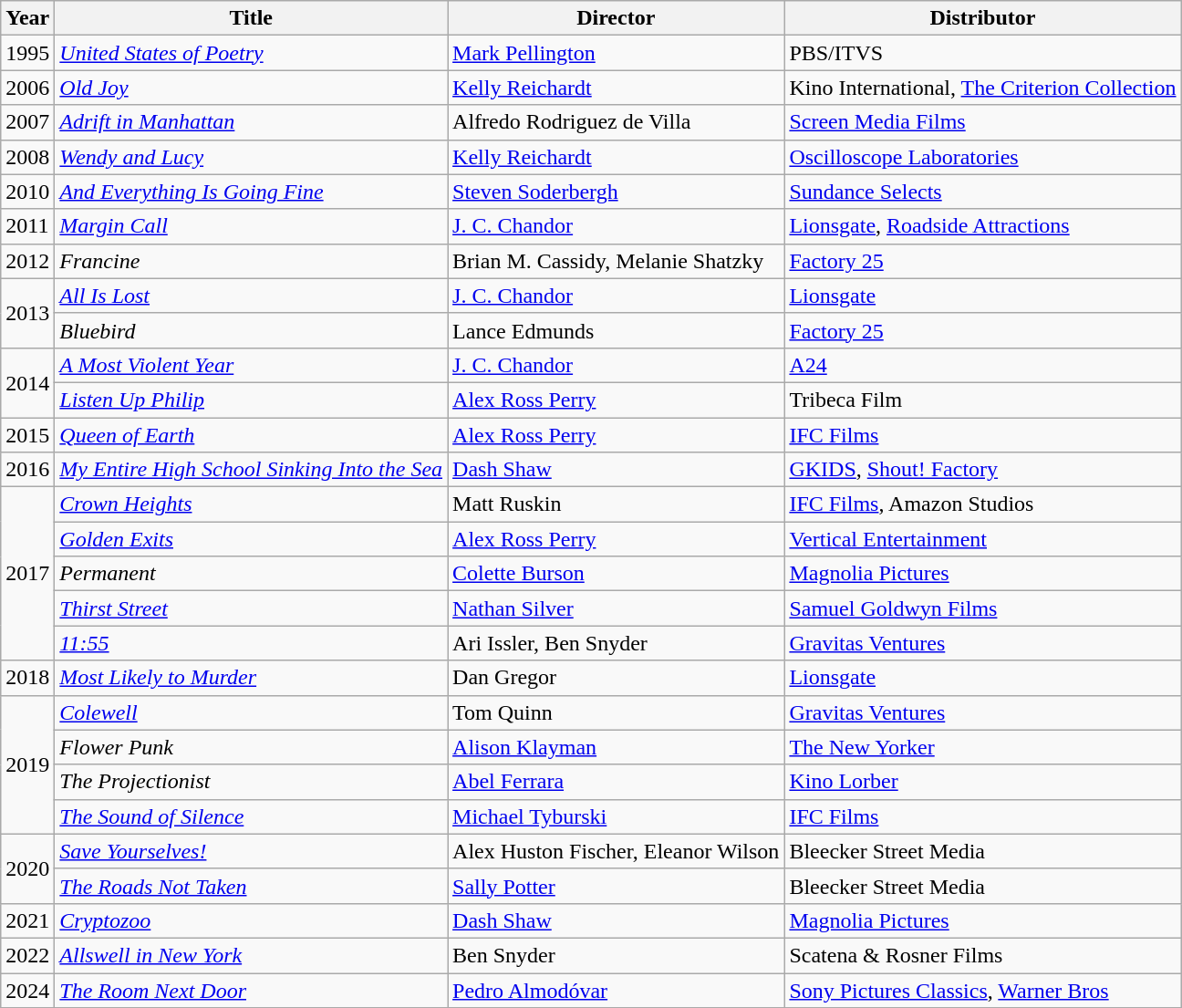<table class="wikitable sortable">
<tr>
<th>Year</th>
<th>Title</th>
<th>Director</th>
<th>Distributor</th>
</tr>
<tr>
<td>1995</td>
<td><em><a href='#'>United States of Poetry</a></em></td>
<td><a href='#'>Mark Pellington</a></td>
<td>PBS/ITVS</td>
</tr>
<tr>
<td>2006</td>
<td><em><a href='#'>Old Joy</a></em></td>
<td><a href='#'>Kelly Reichardt</a></td>
<td>Kino International, <a href='#'>The Criterion Collection</a></td>
</tr>
<tr>
<td>2007</td>
<td><em><a href='#'>Adrift in Manhattan</a></em></td>
<td>Alfredo Rodriguez de Villa</td>
<td><a href='#'>Screen Media Films</a></td>
</tr>
<tr>
<td>2008</td>
<td><em><a href='#'>Wendy and Lucy</a></em></td>
<td><a href='#'>Kelly Reichardt</a></td>
<td><a href='#'>Oscilloscope Laboratories</a></td>
</tr>
<tr>
<td>2010</td>
<td><em><a href='#'>And Everything Is Going Fine</a></em></td>
<td><a href='#'>Steven Soderbergh</a></td>
<td><a href='#'>Sundance Selects</a></td>
</tr>
<tr>
<td>2011</td>
<td><em><a href='#'>Margin Call</a></em></td>
<td><a href='#'>J. C. Chandor</a></td>
<td><a href='#'>Lionsgate</a>, <a href='#'>Roadside Attractions</a></td>
</tr>
<tr>
<td>2012</td>
<td><em>Francine</em></td>
<td>Brian M. Cassidy, Melanie Shatzky</td>
<td><a href='#'>Factory 25</a></td>
</tr>
<tr>
<td rowspan="2">2013</td>
<td><em><a href='#'>All Is Lost</a></em></td>
<td><a href='#'>J. C. Chandor</a></td>
<td><a href='#'>Lionsgate</a></td>
</tr>
<tr>
<td><em>Bluebird</em></td>
<td>Lance Edmunds</td>
<td><a href='#'>Factory 25</a></td>
</tr>
<tr>
<td rowspan="2">2014</td>
<td><em><a href='#'>A Most Violent Year</a></em></td>
<td><a href='#'>J. C. Chandor</a></td>
<td><a href='#'>A24</a></td>
</tr>
<tr>
<td><em><a href='#'>Listen Up Philip</a></em></td>
<td><a href='#'>Alex Ross Perry</a></td>
<td>Tribeca Film</td>
</tr>
<tr>
<td>2015</td>
<td><em><a href='#'>Queen of Earth</a></em></td>
<td><a href='#'>Alex Ross Perry</a></td>
<td><a href='#'>IFC Films</a></td>
</tr>
<tr>
<td>2016</td>
<td><em><a href='#'>My Entire High School Sinking Into the Sea</a></em></td>
<td><a href='#'>Dash Shaw</a></td>
<td><a href='#'>GKIDS</a>, <a href='#'>Shout! Factory</a></td>
</tr>
<tr>
<td rowspan="5">2017</td>
<td><em><a href='#'>Crown Heights</a></em></td>
<td>Matt Ruskin</td>
<td><a href='#'>IFC Films</a>, Amazon Studios</td>
</tr>
<tr>
<td><em><a href='#'>Golden Exits</a></em></td>
<td><a href='#'>Alex Ross Perry</a></td>
<td><a href='#'>Vertical Entertainment</a></td>
</tr>
<tr>
<td><em>Permanent</em></td>
<td><a href='#'>Colette Burson</a></td>
<td><a href='#'>Magnolia Pictures</a></td>
</tr>
<tr>
<td><em><a href='#'>Thirst Street</a></em></td>
<td><a href='#'>Nathan Silver</a></td>
<td><a href='#'>Samuel Goldwyn Films</a></td>
</tr>
<tr>
<td><em><a href='#'>11:55</a></em></td>
<td>Ari Issler, Ben Snyder</td>
<td><a href='#'>Gravitas Ventures</a></td>
</tr>
<tr>
<td>2018</td>
<td><em><a href='#'>Most Likely to Murder</a></em></td>
<td>Dan Gregor</td>
<td><a href='#'>Lionsgate</a></td>
</tr>
<tr>
<td rowspan="4">2019</td>
<td><em><a href='#'>Colewell</a></em></td>
<td>Tom Quinn</td>
<td><a href='#'>Gravitas Ventures</a></td>
</tr>
<tr>
<td><em>Flower Punk</em></td>
<td><a href='#'>Alison Klayman</a></td>
<td><a href='#'>The New Yorker</a></td>
</tr>
<tr>
<td><em>The Projectionist</em></td>
<td><a href='#'>Abel Ferrara</a></td>
<td><a href='#'>Kino Lorber</a></td>
</tr>
<tr>
<td><em><a href='#'>The Sound of Silence</a></em></td>
<td><a href='#'>Michael Tyburski</a></td>
<td><a href='#'>IFC Films</a></td>
</tr>
<tr>
<td rowspan="2">2020</td>
<td><em><a href='#'>Save Yourselves!</a></em></td>
<td>Alex Huston Fischer, Eleanor Wilson</td>
<td>Bleecker Street Media</td>
</tr>
<tr>
<td><em><a href='#'>The Roads Not Taken</a></em></td>
<td><a href='#'>Sally Potter</a></td>
<td>Bleecker Street Media</td>
</tr>
<tr>
<td>2021</td>
<td><em><a href='#'>Cryptozoo</a></em></td>
<td><a href='#'>Dash Shaw</a></td>
<td><a href='#'>Magnolia Pictures</a></td>
</tr>
<tr>
<td>2022</td>
<td><em><a href='#'>Allswell in New York</a></em></td>
<td>Ben Snyder</td>
<td>Scatena & Rosner Films</td>
</tr>
<tr>
<td>2024</td>
<td><em><a href='#'>The Room Next Door</a></em></td>
<td><a href='#'>Pedro Almodóvar</a></td>
<td><a href='#'>Sony Pictures Classics</a>, <a href='#'>Warner Bros</a></td>
</tr>
</table>
